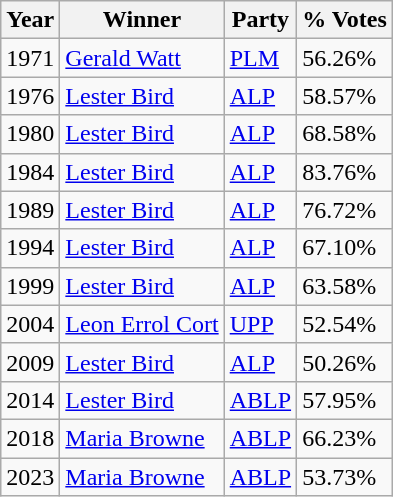<table class="wikitable">
<tr>
<th>Year</th>
<th><strong>Winner</strong></th>
<th><strong>Party</strong></th>
<th><strong>% Votes</strong></th>
</tr>
<tr>
<td>1971</td>
<td><a href='#'>Gerald Watt</a></td>
<td><a href='#'>PLM</a></td>
<td>56.26%</td>
</tr>
<tr>
<td>1976</td>
<td><a href='#'>Lester Bird</a></td>
<td><a href='#'>ALP</a></td>
<td>58.57%</td>
</tr>
<tr>
<td>1980</td>
<td><a href='#'>Lester Bird</a></td>
<td><a href='#'>ALP</a></td>
<td>68.58%</td>
</tr>
<tr>
<td>1984</td>
<td><a href='#'>Lester Bird</a></td>
<td><a href='#'>ALP</a></td>
<td>83.76%</td>
</tr>
<tr>
<td>1989</td>
<td><a href='#'>Lester Bird</a></td>
<td><a href='#'>ALP</a></td>
<td>76.72%</td>
</tr>
<tr>
<td>1994</td>
<td><a href='#'>Lester Bird</a></td>
<td><a href='#'>ALP</a></td>
<td>67.10%</td>
</tr>
<tr>
<td>1999</td>
<td><a href='#'>Lester Bird</a></td>
<td><a href='#'>ALP</a></td>
<td>63.58%</td>
</tr>
<tr>
<td>2004</td>
<td><a href='#'>Leon Errol Cort</a></td>
<td><a href='#'>UPP</a></td>
<td>52.54%</td>
</tr>
<tr>
<td>2009</td>
<td><a href='#'>Lester Bird</a></td>
<td><a href='#'>ALP</a></td>
<td>50.26%</td>
</tr>
<tr>
<td>2014</td>
<td><a href='#'>Lester Bird</a></td>
<td><a href='#'>ABLP</a></td>
<td>57.95%</td>
</tr>
<tr>
<td>2018</td>
<td><a href='#'>Maria Browne</a></td>
<td><a href='#'>ABLP</a></td>
<td>66.23%</td>
</tr>
<tr>
<td>2023</td>
<td><a href='#'>Maria Browne</a></td>
<td><a href='#'>ABLP</a></td>
<td>53.73%</td>
</tr>
</table>
